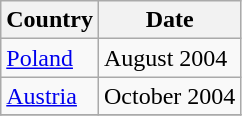<table class="wikitable">
<tr>
<th>Country</th>
<th>Date</th>
</tr>
<tr>
<td><a href='#'>Poland</a></td>
<td>August 2004</td>
</tr>
<tr>
<td><a href='#'>Austria</a></td>
<td>October 2004</td>
</tr>
<tr>
</tr>
</table>
